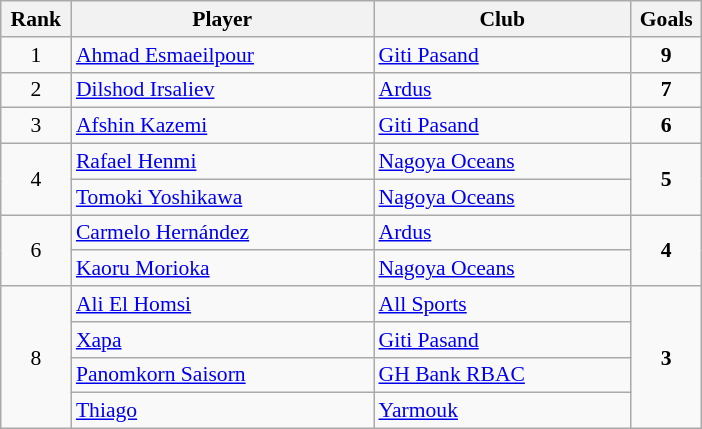<table class="wikitable" style="text-align: center; font-size: 90%;">
<tr>
<th width="40">Rank</th>
<th width="195">Player</th>
<th width="165">Club</th>
<th width="40">Goals</th>
</tr>
<tr>
<td>1</td>
<td style="text-align:left;"> <a href='#'>Ahmad Esmaeilpour</a></td>
<td style="text-align:left;"> <a href='#'>Giti Pasand</a></td>
<td><strong>9</strong></td>
</tr>
<tr>
<td>2</td>
<td style="text-align:left;"> <a href='#'>Dilshod Irsaliev</a></td>
<td style="text-align:left;"> <a href='#'>Ardus</a></td>
<td><strong>7</strong></td>
</tr>
<tr>
<td>3</td>
<td style="text-align:left;"> <a href='#'>Afshin Kazemi</a></td>
<td style="text-align:left;"> <a href='#'>Giti Pasand</a></td>
<td><strong>6</strong></td>
</tr>
<tr>
<td rowspan=2>4</td>
<td style="text-align:left;"> <a href='#'>Rafael Henmi</a></td>
<td style="text-align:left;"> <a href='#'>Nagoya Oceans</a></td>
<td rowspan=2><strong>5</strong></td>
</tr>
<tr>
<td style="text-align:left;"> <a href='#'>Tomoki Yoshikawa</a></td>
<td style="text-align:left;"> <a href='#'>Nagoya Oceans</a></td>
</tr>
<tr>
<td rowspan=2>6</td>
<td style="text-align:left;"> <a href='#'>Carmelo Hernández</a></td>
<td style="text-align:left;"> <a href='#'>Ardus</a></td>
<td rowspan=2><strong>4</strong></td>
</tr>
<tr>
<td style="text-align:left;"> <a href='#'>Kaoru Morioka</a></td>
<td style="text-align:left;"> <a href='#'>Nagoya Oceans</a></td>
</tr>
<tr>
<td rowspan=4>8</td>
<td style="text-align:left;"> <a href='#'>Ali El Homsi</a></td>
<td style="text-align:left;"> <a href='#'>All Sports</a></td>
<td rowspan=4><strong>3</strong></td>
</tr>
<tr>
<td style="text-align:left;"> <a href='#'>Xapa</a></td>
<td style="text-align:left;"> <a href='#'>Giti Pasand</a></td>
</tr>
<tr>
<td style="text-align:left;"> <a href='#'>Panomkorn Saisorn</a></td>
<td style="text-align:left;"> <a href='#'>GH Bank RBAC</a></td>
</tr>
<tr>
<td style="text-align:left;"> <a href='#'>Thiago</a></td>
<td style="text-align:left;"> <a href='#'>Yarmouk</a></td>
</tr>
</table>
